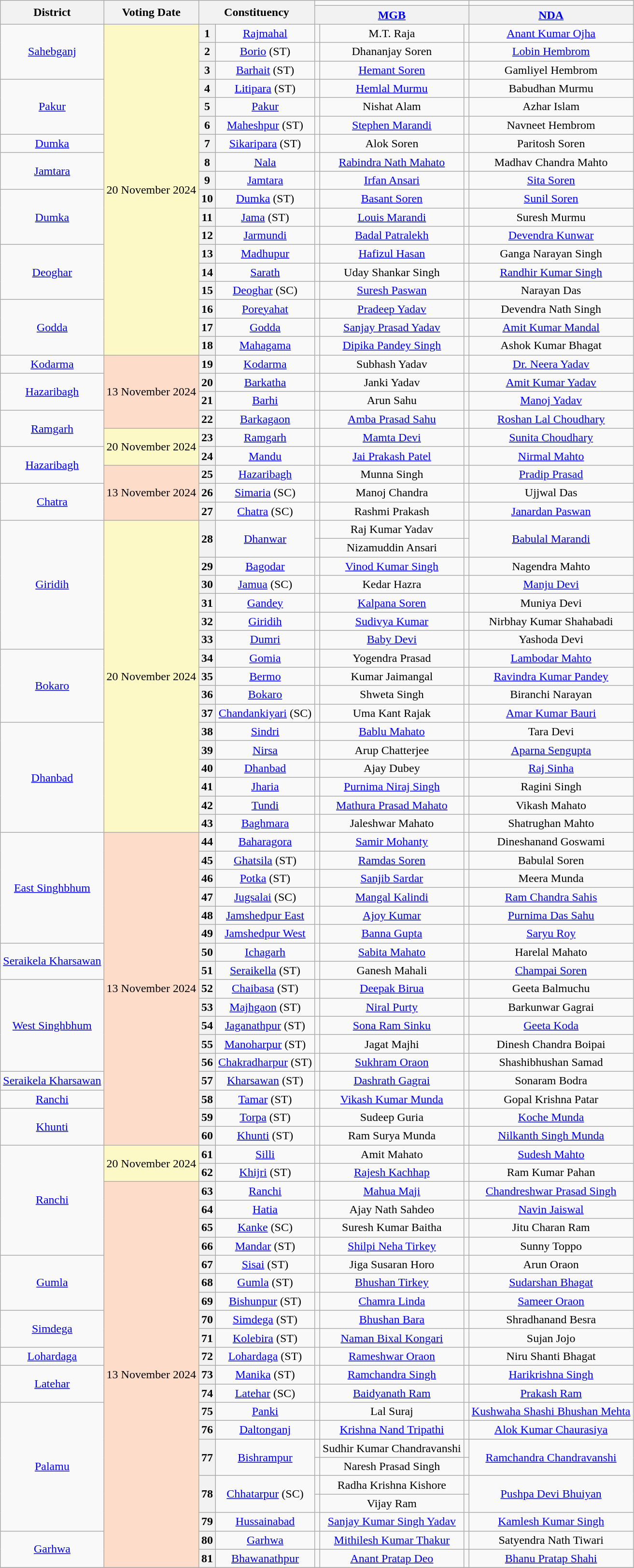<table class="wikitable sortable mw-collapsible" style="text-align:center;">
<tr>
<th rowspan="2">District</th>
<th rowspan="2">Voting Date</th>
<th colspan="2" rowspan="2">Constituency</th>
<td colspan="3" bgcolor=></td>
<td Colspan="3" bgcolor=></td>
</tr>
<tr>
<th colspan="3"><a href='#'>MGB</a></th>
<th colspan="3"><a href='#'>NDA</a></th>
</tr>
<tr>
<td rowspan="3"><a href='#'>Sahebganj</a></td>
<td rowspan="18" bgcolor="#fdf9c6">20 November 2024</td>
<th>1</th>
<td><a href='#'>Rajmahal</a></td>
<td></td>
<td>M.T. Raja</td>
<td></td>
<td><a href='#'>Anant Kumar Ojha</a></td>
</tr>
<tr>
<th>2</th>
<td><a href='#'>Borio</a> (ST)</td>
<td></td>
<td>Dhananjay Soren</td>
<td></td>
<td><a href='#'>Lobin Hembrom</a></td>
</tr>
<tr>
<th>3</th>
<td><a href='#'>Barhait</a> (ST)</td>
<td></td>
<td><a href='#'>Hemant Soren</a></td>
<td></td>
<td>Gamliyel Hembrom</td>
</tr>
<tr>
<td rowspan="3"><a href='#'>Pakur</a></td>
<th>4</th>
<td><a href='#'>Litipara</a> (ST)</td>
<td></td>
<td><a href='#'>Hemlal Murmu</a></td>
<td></td>
<td>Babudhan Murmu</td>
</tr>
<tr>
<th>5</th>
<td><a href='#'>Pakur</a></td>
<td></td>
<td>Nishat Alam</td>
<td></td>
<td>Azhar Islam</td>
</tr>
<tr>
<th>6</th>
<td><a href='#'>Maheshpur</a> (ST)</td>
<td></td>
<td><a href='#'>Stephen Marandi</a></td>
<td></td>
<td>Navneet Hembrom</td>
</tr>
<tr>
<td><a href='#'>Dumka</a></td>
<th>7</th>
<td><a href='#'>Sikaripara</a> (ST)</td>
<td></td>
<td>Alok Soren</td>
<td></td>
<td>Paritosh Soren</td>
</tr>
<tr>
<td rowspan="2"><a href='#'>Jamtara</a></td>
<th>8</th>
<td><a href='#'>Nala</a></td>
<td></td>
<td><a href='#'>Rabindra Nath Mahato</a></td>
<td></td>
<td>Madhav Chandra Mahto</td>
</tr>
<tr>
<th>9</th>
<td><a href='#'>Jamtara</a></td>
<td></td>
<td><a href='#'>Irfan Ansari</a></td>
<td></td>
<td><a href='#'>Sita Soren</a></td>
</tr>
<tr>
<td rowspan="3"><a href='#'>Dumka</a></td>
<th>10</th>
<td><a href='#'>Dumka</a> (ST)</td>
<td></td>
<td><a href='#'>Basant Soren</a></td>
<td></td>
<td><a href='#'>Sunil Soren</a></td>
</tr>
<tr>
<th>11</th>
<td><a href='#'>Jama</a> (ST)</td>
<td></td>
<td><a href='#'>Louis Marandi</a></td>
<td></td>
<td>Suresh Murmu</td>
</tr>
<tr>
<th>12</th>
<td><a href='#'>Jarmundi</a></td>
<td></td>
<td><a href='#'>Badal Patralekh</a></td>
<td></td>
<td><a href='#'>Devendra Kunwar</a></td>
</tr>
<tr>
<td rowspan="3"><a href='#'>Deoghar</a></td>
<th>13</th>
<td><a href='#'>Madhupur</a></td>
<td></td>
<td><a href='#'>Hafizul Hasan</a></td>
<td></td>
<td>Ganga Narayan Singh</td>
</tr>
<tr>
<th>14</th>
<td><a href='#'>Sarath</a></td>
<td></td>
<td>Uday Shankar Singh</td>
<td></td>
<td><a href='#'>Randhir Kumar Singh</a></td>
</tr>
<tr>
<th>15</th>
<td><a href='#'>Deoghar</a> (SC)</td>
<td></td>
<td><a href='#'>Suresh Paswan</a></td>
<td></td>
<td>Narayan Das</td>
</tr>
<tr>
<td rowspan="3"><a href='#'>Godda</a></td>
<th>16</th>
<td><a href='#'>Poreyahat</a></td>
<td></td>
<td><a href='#'>Pradeep Yadav</a></td>
<td></td>
<td>Devendra Nath Singh</td>
</tr>
<tr>
<th>17</th>
<td><a href='#'>Godda</a></td>
<td></td>
<td><a href='#'>Sanjay Prasad Yadav</a></td>
<td></td>
<td><a href='#'>Amit Kumar Mandal</a></td>
</tr>
<tr>
<th>18</th>
<td><a href='#'>Mahagama</a></td>
<td></td>
<td><a href='#'>Dipika Pandey Singh</a></td>
<td></td>
<td>Ashok Kumar Bhagat</td>
</tr>
<tr>
<td><a href='#'>Kodarma</a></td>
<td rowspan="4" bgcolor="#fdddc9">13 November 2024</td>
<th>19</th>
<td><a href='#'>Kodarma</a></td>
<td></td>
<td>Subhash Yadav</td>
<td></td>
<td><a href='#'>Dr. Neera Yadav</a></td>
</tr>
<tr>
<td rowspan="2"><a href='#'>Hazaribagh</a></td>
<th>20</th>
<td><a href='#'>Barkatha</a></td>
<td></td>
<td>Janki Yadav</td>
<td></td>
<td><a href='#'>Amit Kumar Yadav</a></td>
</tr>
<tr>
<th>21</th>
<td><a href='#'>Barhi</a></td>
<td></td>
<td>Arun Sahu</td>
<td></td>
<td><a href='#'>Manoj Yadav</a></td>
</tr>
<tr>
<td rowspan="2"><a href='#'>Ramgarh</a></td>
<th>22</th>
<td><a href='#'>Barkagaon</a></td>
<td></td>
<td><a href='#'>Amba Prasad Sahu</a></td>
<td></td>
<td><a href='#'>Roshan Lal Choudhary</a></td>
</tr>
<tr>
<td rowspan="2" bgcolor="#fdf9c6">20 November 2024</td>
<th>23</th>
<td><a href='#'>Ramgarh</a></td>
<td></td>
<td><a href='#'>Mamta Devi</a></td>
<td></td>
<td><a href='#'>Sunita Choudhary</a></td>
</tr>
<tr>
<td rowspan="2"><a href='#'>Hazaribagh</a></td>
<th>24</th>
<td><a href='#'>Mandu</a></td>
<td></td>
<td><a href='#'>Jai Prakash Patel</a></td>
<td></td>
<td><a href='#'>Nirmal Mahto</a></td>
</tr>
<tr>
<td rowspan="3" bgcolor="#fdddc9">13 November 2024</td>
<th>25</th>
<td><a href='#'>Hazaribagh</a></td>
<td></td>
<td>Munna Singh</td>
<td></td>
<td><a href='#'>Pradip Prasad</a></td>
</tr>
<tr>
<td rowspan="2"><a href='#'>Chatra</a></td>
<th>26</th>
<td><a href='#'>Simaria</a> (SC)</td>
<td></td>
<td>Manoj Chandra</td>
<td></td>
<td>Ujjwal Das</td>
</tr>
<tr>
<th>27</th>
<td><a href='#'>Chatra</a> (SC)</td>
<td></td>
<td>Rashmi Prakash</td>
<td></td>
<td><a href='#'>Janardan Paswan</a></td>
</tr>
<tr>
<td rowspan="7"><a href='#'>Giridih</a></td>
<td rowspan="17" bgcolor="#fdf9c6">20 November 2024</td>
<th rowspan="2">28</th>
<td rowspan="2"><a href='#'>Dhanwar</a></td>
<td></td>
<td>Raj Kumar Yadav</td>
<td></td>
<td rowspan=2><a href='#'>Babulal Marandi</a></td>
</tr>
<tr>
<td></td>
<td>Nizamuddin Ansari</td>
</tr>
<tr>
<th>29</th>
<td><a href='#'>Bagodar</a></td>
<td></td>
<td><a href='#'>Vinod Kumar Singh</a></td>
<td></td>
<td>Nagendra Mahto</td>
</tr>
<tr>
<th>30</th>
<td><a href='#'>Jamua</a> (SC)</td>
<td></td>
<td>Kedar Hazra</td>
<td></td>
<td><a href='#'>Manju Devi</a></td>
</tr>
<tr>
<th>31</th>
<td><a href='#'>Gandey</a></td>
<td></td>
<td><a href='#'>Kalpana Soren</a></td>
<td></td>
<td>Muniya Devi</td>
</tr>
<tr>
<th>32</th>
<td><a href='#'>Giridih</a></td>
<td></td>
<td><a href='#'>Sudivya Kumar</a></td>
<td></td>
<td>Nirbhay Kumar Shahabadi</td>
</tr>
<tr>
<th>33</th>
<td><a href='#'>Dumri</a></td>
<td></td>
<td><a href='#'>Baby Devi</a></td>
<td></td>
<td>Yashoda Devi</td>
</tr>
<tr>
<td rowspan="4"><a href='#'>Bokaro</a></td>
<th>34</th>
<td><a href='#'>Gomia</a></td>
<td></td>
<td>Yogendra Prasad</td>
<td></td>
<td><a href='#'>Lambodar Mahto</a></td>
</tr>
<tr>
<th>35</th>
<td><a href='#'>Bermo</a></td>
<td></td>
<td>Kumar Jaimangal</td>
<td></td>
<td><a href='#'>Ravindra Kumar Pandey</a></td>
</tr>
<tr>
<th>36</th>
<td><a href='#'>Bokaro</a></td>
<td></td>
<td>Shweta Singh</td>
<td></td>
<td>Biranchi Narayan</td>
</tr>
<tr>
<th>37</th>
<td><a href='#'>Chandankiyari</a> (SC)</td>
<td></td>
<td>Uma Kant Rajak</td>
<td></td>
<td><a href='#'>Amar Kumar Bauri</a></td>
</tr>
<tr>
<td rowspan="6"><a href='#'>Dhanbad</a></td>
<th>38</th>
<td><a href='#'>Sindri</a></td>
<td></td>
<td><a href='#'>Bablu Mahato</a></td>
<td></td>
<td>Tara Devi</td>
</tr>
<tr>
<th>39</th>
<td><a href='#'>Nirsa</a></td>
<td></td>
<td>Arup Chatterjee</td>
<td></td>
<td><a href='#'>Aparna Sengupta</a></td>
</tr>
<tr>
<th>40</th>
<td><a href='#'>Dhanbad</a></td>
<td></td>
<td>Ajay Dubey</td>
<td></td>
<td><a href='#'>Raj Sinha</a></td>
</tr>
<tr>
<th>41</th>
<td><a href='#'>Jharia</a></td>
<td></td>
<td><a href='#'>Purnima Niraj Singh</a></td>
<td></td>
<td>Ragini Singh</td>
</tr>
<tr>
<th>42</th>
<td><a href='#'>Tundi</a></td>
<td></td>
<td><a href='#'>Mathura Prasad Mahato</a></td>
<td></td>
<td>Vikash Mahato</td>
</tr>
<tr>
<th>43</th>
<td><a href='#'>Baghmara</a></td>
<td></td>
<td>Jaleshwar Mahato</td>
<td></td>
<td>Shatrughan Mahto</td>
</tr>
<tr>
<td rowspan="6"><a href='#'>East Singhbhum</a></td>
<td rowspan="17" bgcolor="#fdddc9">13 November 2024</td>
<th>44</th>
<td><a href='#'>Baharagora</a></td>
<td></td>
<td><a href='#'>Samir Mohanty</a></td>
<td></td>
<td>Dineshanand Goswami</td>
</tr>
<tr>
<th>45</th>
<td><a href='#'>Ghatsila</a> (ST)</td>
<td></td>
<td><a href='#'>Ramdas Soren</a></td>
<td></td>
<td>Babulal Soren</td>
</tr>
<tr>
<th>46</th>
<td><a href='#'>Potka</a> (ST)</td>
<td></td>
<td><a href='#'>Sanjib Sardar</a></td>
<td></td>
<td>Meera Munda</td>
</tr>
<tr>
<th>47</th>
<td><a href='#'>Jugsalai</a> (SC)</td>
<td></td>
<td><a href='#'>Mangal Kalindi</a></td>
<td></td>
<td><a href='#'>Ram Chandra Sahis</a></td>
</tr>
<tr>
<th>48</th>
<td><a href='#'>Jamshedpur East</a></td>
<td></td>
<td><a href='#'>Ajoy Kumar</a></td>
<td></td>
<td><a href='#'>Purnima Das Sahu</a></td>
</tr>
<tr>
<th>49</th>
<td><a href='#'>Jamshedpur West</a></td>
<td></td>
<td><a href='#'>Banna Gupta</a></td>
<td></td>
<td><a href='#'>Saryu Roy</a></td>
</tr>
<tr>
<td rowspan="2"><a href='#'>Seraikela Kharsawan</a></td>
<th>50</th>
<td><a href='#'>Ichagarh</a></td>
<td></td>
<td><a href='#'>Sabita Mahato</a></td>
<td></td>
<td>Harelal Mahato</td>
</tr>
<tr>
<th>51</th>
<td><a href='#'>Seraikella</a> (ST)</td>
<td></td>
<td>Ganesh Mahali</td>
<td></td>
<td><a href='#'>Champai Soren</a></td>
</tr>
<tr>
<td rowspan="5"><a href='#'>West Singhbhum</a></td>
<th>52</th>
<td><a href='#'>Chaibasa</a> (ST)</td>
<td></td>
<td><a href='#'>Deepak Birua</a></td>
<td></td>
<td>Geeta Balmuchu</td>
</tr>
<tr>
<th>53</th>
<td><a href='#'>Majhgaon</a> (ST)</td>
<td></td>
<td><a href='#'>Niral Purty</a></td>
<td></td>
<td>Barkunwar Gagrai</td>
</tr>
<tr>
<th>54</th>
<td><a href='#'>Jaganathpur</a> (ST)</td>
<td></td>
<td><a href='#'>Sona Ram Sinku</a></td>
<td></td>
<td><a href='#'>Geeta Koda</a></td>
</tr>
<tr>
<th>55</th>
<td><a href='#'>Manoharpur</a> (ST)</td>
<td></td>
<td>Jagat Majhi</td>
<td></td>
<td>Dinesh Chandra Boipai</td>
</tr>
<tr>
<th>56</th>
<td><a href='#'>Chakradharpur</a> (ST)</td>
<td></td>
<td><a href='#'>Sukhram Oraon</a></td>
<td></td>
<td>Shashibhushan Samad</td>
</tr>
<tr>
<td><a href='#'>Seraikela Kharsawan</a></td>
<th>57</th>
<td><a href='#'>Kharsawan</a> (ST)</td>
<td></td>
<td><a href='#'>Dashrath Gagrai</a></td>
<td></td>
<td>Sonaram Bodra</td>
</tr>
<tr>
<td><a href='#'>Ranchi</a></td>
<th>58</th>
<td><a href='#'>Tamar</a> (ST)</td>
<td></td>
<td><a href='#'>Vikash Kumar Munda</a></td>
<td></td>
<td>Gopal Krishna Patar</td>
</tr>
<tr>
<td rowspan="2"><a href='#'>Khunti</a></td>
<th>59</th>
<td><a href='#'>Torpa</a> (ST)</td>
<td></td>
<td>Sudeep Guria</td>
<td></td>
<td><a href='#'>Koche Munda</a></td>
</tr>
<tr>
<th>60</th>
<td><a href='#'>Khunti</a> (ST)</td>
<td></td>
<td>Ram Surya Munda</td>
<td></td>
<td><a href='#'>Nilkanth Singh Munda</a></td>
</tr>
<tr>
<td rowspan="6"><a href='#'>Ranchi</a></td>
<td rowspan="2" bgcolor="#fdf9c6">20 November 2024</td>
<th>61</th>
<td><a href='#'>Silli</a></td>
<td></td>
<td>Amit Mahato</td>
<td></td>
<td><a href='#'>Sudesh Mahto</a></td>
</tr>
<tr>
<th>62</th>
<td><a href='#'>Khijri</a> (ST)</td>
<td></td>
<td><a href='#'>Rajesh Kachhap</a></td>
<td></td>
<td>Ram Kumar Pahan</td>
</tr>
<tr>
<td rowspan="21" bgcolor="#fdddc9">13 November 2024</td>
<th>63</th>
<td><a href='#'>Ranchi</a></td>
<td></td>
<td><a href='#'>Mahua Maji</a></td>
<td></td>
<td><a href='#'>Chandreshwar Prasad Singh</a></td>
</tr>
<tr>
<th>64</th>
<td><a href='#'>Hatia</a></td>
<td></td>
<td>Ajay Nath Sahdeo</td>
<td></td>
<td><a href='#'>Navin Jaiswal</a></td>
</tr>
<tr>
<th>65</th>
<td><a href='#'>Kanke</a> (SC)</td>
<td></td>
<td>Suresh Kumar Baitha</td>
<td></td>
<td>Jitu Charan Ram</td>
</tr>
<tr>
<th>66</th>
<td><a href='#'>Mandar</a> (ST)</td>
<td></td>
<td><a href='#'>Shilpi Neha Tirkey</a></td>
<td></td>
<td>Sunny Toppo</td>
</tr>
<tr>
<td rowspan="3"><a href='#'>Gumla</a></td>
<th>67</th>
<td><a href='#'>Sisai</a> (ST)</td>
<td></td>
<td>Jiga Susaran Horo</td>
<td></td>
<td>Arun Oraon</td>
</tr>
<tr>
<th>68</th>
<td><a href='#'>Gumla</a> (ST)</td>
<td></td>
<td><a href='#'>Bhushan Tirkey</a></td>
<td></td>
<td><a href='#'>Sudarshan Bhagat</a></td>
</tr>
<tr>
<th>69</th>
<td><a href='#'>Bishunpur</a> (ST)</td>
<td></td>
<td><a href='#'>Chamra Linda</a></td>
<td></td>
<td><a href='#'>Sameer Oraon</a></td>
</tr>
<tr>
<td rowspan="2"><a href='#'>Simdega</a></td>
<th>70</th>
<td><a href='#'>Simdega</a> (ST)</td>
<td></td>
<td><a href='#'>Bhushan Bara</a></td>
<td></td>
<td>Shradhanand Besra</td>
</tr>
<tr>
<th>71</th>
<td><a href='#'>Kolebira</a> (ST)</td>
<td></td>
<td><a href='#'>Naman Bixal Kongari</a></td>
<td></td>
<td>Sujan Jojo</td>
</tr>
<tr>
<td><a href='#'>Lohardaga</a></td>
<th>72</th>
<td><a href='#'>Lohardaga</a> (ST)</td>
<td></td>
<td><a href='#'>Rameshwar Oraon</a></td>
<td></td>
<td>Niru Shanti Bhagat</td>
</tr>
<tr>
<td rowspan="2"><a href='#'>Latehar</a></td>
<th>73</th>
<td><a href='#'>Manika</a> (ST)</td>
<td></td>
<td><a href='#'>Ramchandra Singh</a></td>
<td></td>
<td><a href='#'>Harikrishna Singh</a></td>
</tr>
<tr>
<th>74</th>
<td><a href='#'>Latehar</a> (SC)</td>
<td></td>
<td><a href='#'>Baidyanath Ram</a></td>
<td></td>
<td><a href='#'>Prakash Ram</a></td>
</tr>
<tr>
<td rowspan="7"><a href='#'>Palamu</a></td>
<th>75</th>
<td><a href='#'>Panki</a></td>
<td></td>
<td>Lal Suraj</td>
<td></td>
<td><a href='#'>Kushwaha Shashi Bhushan Mehta</a></td>
</tr>
<tr>
<th>76</th>
<td><a href='#'>Daltonganj</a></td>
<td></td>
<td><a href='#'>Krishna Nand Tripathi</a></td>
<td></td>
<td><a href='#'>Alok Kumar Chaurasiya</a></td>
</tr>
<tr>
<th rowspan=2>77</th>
<td rowspan=2><a href='#'>Bishrampur</a></td>
<td></td>
<td>Sudhir Kumar Chandravanshi</td>
<td></td>
<td rowspan=2><a href='#'>Ramchandra Chandravanshi</a></td>
</tr>
<tr>
<td></td>
<td>Naresh Prasad Singh</td>
</tr>
<tr>
<th rowspan=2>78</th>
<td rowspan=2><a href='#'>Chhatarpur</a> (SC)</td>
<td></td>
<td>Radha Krishna Kishore</td>
<td></td>
<td rowspan=2><a href='#'>Pushpa Devi Bhuiyan</a></td>
</tr>
<tr>
<td></td>
<td>Vijay Ram</td>
</tr>
<tr>
<th>79</th>
<td><a href='#'>Hussainabad</a></td>
<td></td>
<td><a href='#'>Sanjay Kumar Singh Yadav</a></td>
<td></td>
<td><a href='#'>Kamlesh Kumar Singh</a></td>
</tr>
<tr>
<td rowspan="2"><a href='#'>Garhwa</a></td>
<th>80</th>
<td><a href='#'>Garhwa</a></td>
<td></td>
<td><a href='#'>Mithilesh Kumar Thakur</a></td>
<td></td>
<td>Satyendra Nath Tiwari</td>
</tr>
<tr>
<th>81</th>
<td><a href='#'>Bhawanathpur</a></td>
<td></td>
<td><a href='#'>Anant Pratap Deo</a></td>
<td></td>
<td><a href='#'>Bhanu Pratap Shahi</a></td>
</tr>
<tr>
</tr>
</table>
